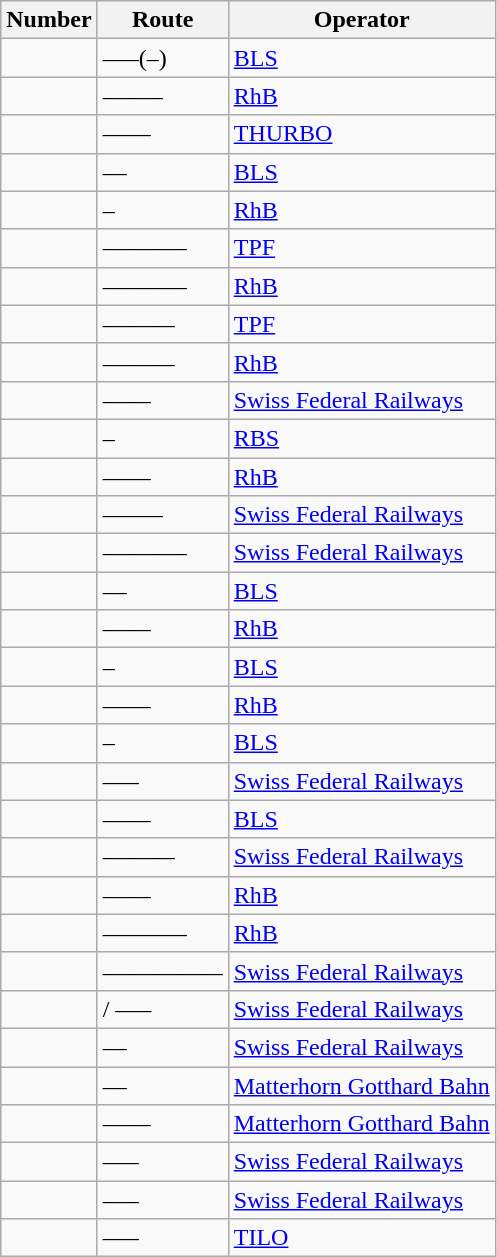<table class="wikitable">
<tr>
<th>Number</th>
<th>Route</th>
<th>Operator</th>
</tr>
<tr>
<td></td>
<td>–––(–)</td>
<td><a href='#'>BLS</a></td>
</tr>
<tr>
<td></td>
<td>–––––</td>
<td><a href='#'>RhB</a></td>
</tr>
<tr>
<td></td>
<td>––––</td>
<td><a href='#'>THURBO</a></td>
</tr>
<tr>
<td></td>
<td>––</td>
<td><a href='#'>BLS</a></td>
</tr>
<tr>
<td></td>
<td>–</td>
<td><a href='#'>RhB</a></td>
</tr>
<tr>
<td></td>
<td>–––––––</td>
<td><a href='#'>TPF</a></td>
</tr>
<tr>
<td></td>
<td>–––––––</td>
<td><a href='#'>RhB</a></td>
</tr>
<tr>
<td></td>
<td>––––––</td>
<td><a href='#'>TPF</a></td>
</tr>
<tr>
<td></td>
<td>––––––</td>
<td><a href='#'>RhB</a></td>
</tr>
<tr>
<td></td>
<td>––––</td>
<td><a href='#'>Swiss Federal Railways</a></td>
</tr>
<tr>
<td></td>
<td>–</td>
<td><a href='#'>RBS</a></td>
</tr>
<tr>
<td></td>
<td>––––</td>
<td><a href='#'>RhB</a></td>
</tr>
<tr>
<td></td>
<td>–––––</td>
<td><a href='#'>Swiss Federal Railways</a></td>
</tr>
<tr>
<td></td>
<td>–––––––</td>
<td><a href='#'>Swiss Federal Railways</a></td>
</tr>
<tr>
<td></td>
<td>––</td>
<td><a href='#'>BLS</a></td>
</tr>
<tr>
<td></td>
<td>––––</td>
<td><a href='#'>RhB</a></td>
</tr>
<tr>
<td></td>
<td>–</td>
<td><a href='#'>BLS</a></td>
</tr>
<tr>
<td></td>
<td>––––</td>
<td><a href='#'>RhB</a></td>
</tr>
<tr>
<td></td>
<td>–</td>
<td><a href='#'>BLS</a></td>
</tr>
<tr>
<td></td>
<td>–––</td>
<td><a href='#'>Swiss Federal Railways</a></td>
</tr>
<tr>
<td></td>
<td>––––</td>
<td><a href='#'>BLS</a></td>
</tr>
<tr>
<td></td>
<td>––––––</td>
<td><a href='#'>Swiss Federal Railways</a></td>
</tr>
<tr>
<td></td>
<td>––––</td>
<td><a href='#'>RhB</a></td>
</tr>
<tr>
<td></td>
<td>–––––––</td>
<td><a href='#'>RhB</a></td>
</tr>
<tr>
<td></td>
<td>––––––––––</td>
<td><a href='#'>Swiss Federal Railways</a></td>
</tr>
<tr>
<td></td>
<td> / –––</td>
<td><a href='#'>Swiss Federal Railways</a></td>
</tr>
<tr>
<td></td>
<td>––</td>
<td><a href='#'>Swiss Federal Railways</a></td>
</tr>
<tr>
<td></td>
<td>––</td>
<td><a href='#'>Matterhorn Gotthard Bahn</a></td>
</tr>
<tr>
<td></td>
<td>––––</td>
<td><a href='#'>Matterhorn Gotthard Bahn</a></td>
</tr>
<tr>
<td></td>
<td>–––</td>
<td><a href='#'>Swiss Federal Railways</a></td>
</tr>
<tr>
<td></td>
<td>–––</td>
<td><a href='#'>Swiss Federal Railways</a></td>
</tr>
<tr>
<td></td>
<td>–––</td>
<td><a href='#'>TILO</a></td>
</tr>
</table>
